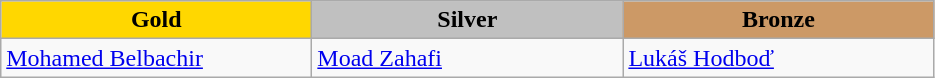<table class="wikitable" style="text-align:left">
<tr align="center">
<td width=200 bgcolor=gold><strong>Gold</strong></td>
<td width=200 bgcolor=silver><strong>Silver</strong></td>
<td width=200 bgcolor=CC9966><strong>Bronze</strong></td>
</tr>
<tr>
<td><a href='#'>Mohamed Belbachir</a><br></td>
<td><a href='#'>Moad Zahafi</a><br></td>
<td><a href='#'>Lukáš Hodboď</a><br></td>
</tr>
</table>
